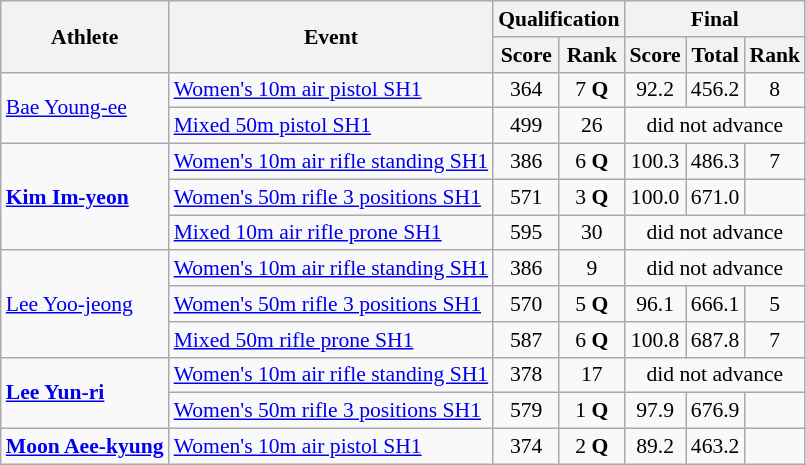<table class=wikitable style="font-size:90%">
<tr>
<th rowspan="2">Athlete</th>
<th rowspan="2">Event</th>
<th colspan="2">Qualification</th>
<th colspan="3">Final</th>
</tr>
<tr>
<th>Score</th>
<th>Rank</th>
<th>Score</th>
<th>Total</th>
<th>Rank</th>
</tr>
<tr>
<td rowspan="2"><a href='#'>Bae Young-ee</a></td>
<td><a href='#'>Women's 10m air pistol SH1</a></td>
<td align=center>364</td>
<td align=center>7 <strong>Q</strong></td>
<td align=center>92.2</td>
<td align=center>456.2</td>
<td align=center>8</td>
</tr>
<tr>
<td><a href='#'>Mixed 50m pistol SH1</a></td>
<td align=center>499</td>
<td align=center>26</td>
<td align=center colspan="3">did not advance</td>
</tr>
<tr>
<td rowspan="3"><strong><a href='#'>Kim Im-yeon</a></strong></td>
<td><a href='#'>Women's 10m air rifle standing SH1</a></td>
<td align=center>386</td>
<td align=center>6 <strong>Q</strong></td>
<td align=center>100.3</td>
<td align=center>486.3</td>
<td align=center>7</td>
</tr>
<tr>
<td><a href='#'>Women's 50m rifle 3 positions SH1</a></td>
<td align=center>571</td>
<td align=center>3 <strong>Q</strong></td>
<td align=center>100.0</td>
<td align=center>671.0</td>
<td align=center></td>
</tr>
<tr>
<td><a href='#'>Mixed 10m air rifle prone SH1</a></td>
<td align=center>595</td>
<td align=center>30</td>
<td align=center colspan="3">did not advance</td>
</tr>
<tr>
<td rowspan="3"><a href='#'>Lee Yoo-jeong</a></td>
<td><a href='#'>Women's 10m air rifle standing SH1</a></td>
<td align=center>386</td>
<td align=center>9</td>
<td align=center colspan="3">did not advance</td>
</tr>
<tr>
<td><a href='#'>Women's 50m rifle 3 positions SH1</a></td>
<td align=center>570</td>
<td align=center>5 <strong>Q</strong></td>
<td align=center>96.1</td>
<td align=center>666.1</td>
<td align=center>5</td>
</tr>
<tr>
<td><a href='#'>Mixed 50m rifle prone SH1</a></td>
<td align=center>587</td>
<td align=center>6 <strong>Q</strong></td>
<td align=center>100.8</td>
<td align=center>687.8</td>
<td align=center>7</td>
</tr>
<tr>
<td rowspan="2"><strong><a href='#'>Lee Yun-ri</a></strong></td>
<td><a href='#'>Women's 10m air rifle standing SH1</a></td>
<td align=center>378</td>
<td align=center>17</td>
<td align=center colspan="3">did not advance</td>
</tr>
<tr>
<td><a href='#'>Women's 50m rifle 3 positions SH1</a></td>
<td align=center>579</td>
<td align=center>1 <strong>Q</strong></td>
<td align=center>97.9</td>
<td align=center>676.9</td>
<td align=center></td>
</tr>
<tr>
<td><strong><a href='#'>Moon Aee-kyung</a></strong></td>
<td><a href='#'>Women's 10m air pistol SH1</a></td>
<td align=center>374</td>
<td align=center>2 <strong>Q</strong></td>
<td align=center>89.2</td>
<td align=center>463.2</td>
<td align=center></td>
</tr>
</table>
